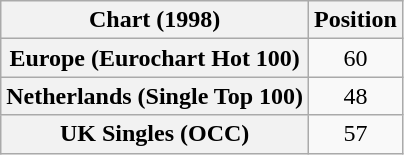<table class="wikitable sortable plainrowheaders" style="text-align:center">
<tr>
<th scope="col">Chart (1998)</th>
<th scope="col">Position</th>
</tr>
<tr>
<th scope="row">Europe (Eurochart Hot 100)</th>
<td>60</td>
</tr>
<tr>
<th scope="row">Netherlands (Single Top 100)</th>
<td>48</td>
</tr>
<tr>
<th scope="row">UK Singles (OCC)</th>
<td>57</td>
</tr>
</table>
